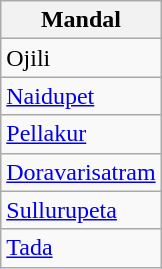<table class="wikitable sortable static-row-numbers static-row-header-hash">
<tr>
<th>Mandal</th>
</tr>
<tr>
<td>Ojili</td>
</tr>
<tr>
<td><a href='#'>Naidupet</a></td>
</tr>
<tr>
<td><a href='#'>Pellakur</a></td>
</tr>
<tr>
<td><a href='#'>Doravarisatram</a></td>
</tr>
<tr>
<td><a href='#'>Sullurupeta</a></td>
</tr>
<tr>
<td><a href='#'>Tada</a></td>
</tr>
</table>
